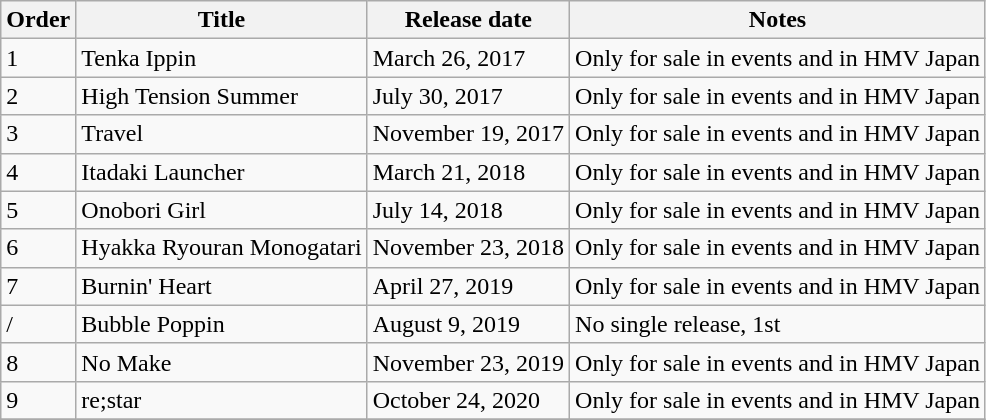<table class="wikitable">
<tr>
<th>Order</th>
<th>Title</th>
<th>Release date</th>
<th>Notes</th>
</tr>
<tr>
<td>1</td>
<td>Tenka Ippin</td>
<td>March 26, 2017</td>
<td>Only for sale in events and in HMV Japan</td>
</tr>
<tr>
<td>2</td>
<td>High Tension Summer</td>
<td>July 30, 2017</td>
<td>Only for sale in events and in HMV Japan</td>
</tr>
<tr>
<td>3</td>
<td>Travel</td>
<td>November 19, 2017</td>
<td>Only for sale in events and in HMV Japan</td>
</tr>
<tr>
<td>4</td>
<td>Itadaki Launcher</td>
<td>March 21, 2018</td>
<td>Only for sale in events and in HMV Japan</td>
</tr>
<tr>
<td>5</td>
<td>Onobori Girl</td>
<td>July 14, 2018</td>
<td>Only for sale in events and in HMV Japan</td>
</tr>
<tr>
<td>6</td>
<td>Hyakka Ryouran Monogatari</td>
<td>November 23, 2018</td>
<td>Only for sale in events and in HMV Japan</td>
</tr>
<tr>
<td>7</td>
<td>Burnin' Heart</td>
<td>April 27, 2019</td>
<td>Only for sale in events and in HMV Japan</td>
</tr>
<tr>
<td>/</td>
<td>Bubble Poppin</td>
<td>August 9, 2019</td>
<td>No single release, 1st </td>
</tr>
<tr>
<td>8</td>
<td>No Make</td>
<td>November 23, 2019</td>
<td>Only for sale in events and in HMV Japan</td>
</tr>
<tr>
<td>9</td>
<td>re;star</td>
<td>October 24, 2020</td>
<td>Only for sale in events and in HMV Japan</td>
</tr>
<tr>
</tr>
</table>
